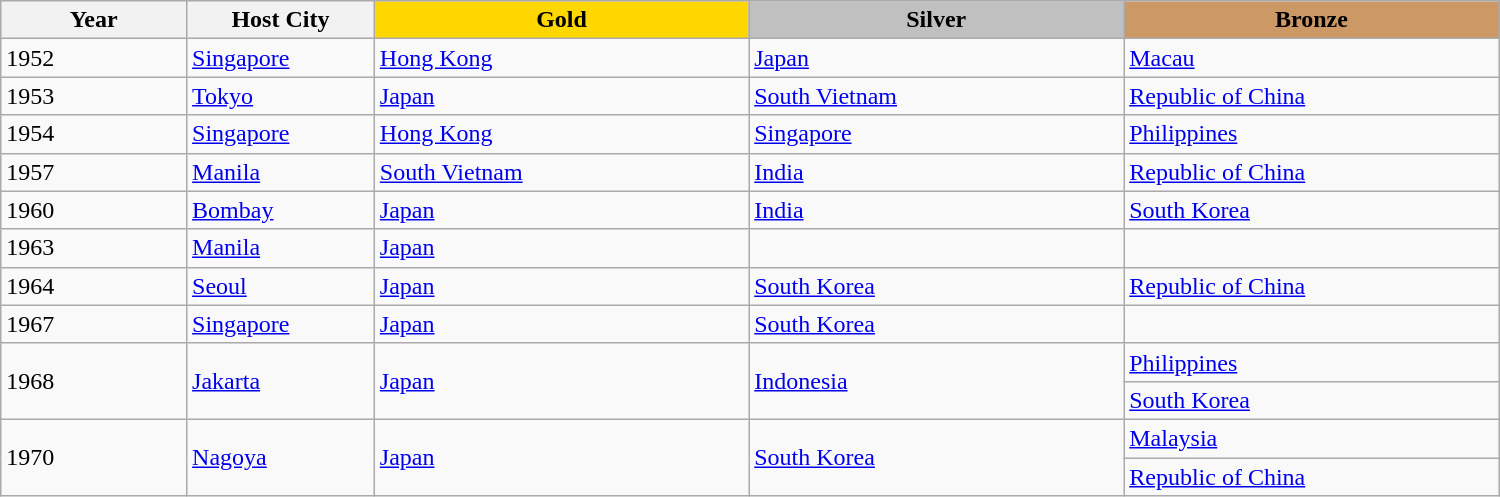<table class="wikitable" style="text-align:left; width:1000px;">
<tr>
<th width="120">Year</th>
<th width="120">Host City</th>
<th width="250" style="background-color: gold">Gold</th>
<th width="250" style="background-color: silver">Silver</th>
<th width="250" style="background-color: #cc9966">Bronze</th>
</tr>
<tr>
<td>1952</td>
<td><a href='#'>Singapore</a></td>
<td> <a href='#'>Hong Kong</a></td>
<td> <a href='#'>Japan</a></td>
<td> <a href='#'>Macau</a></td>
</tr>
<tr>
<td>1953</td>
<td><a href='#'>Tokyo</a></td>
<td> <a href='#'>Japan</a></td>
<td> <a href='#'>South Vietnam</a></td>
<td> <a href='#'>Republic of China</a></td>
</tr>
<tr>
<td>1954</td>
<td><a href='#'>Singapore</a></td>
<td> <a href='#'>Hong Kong</a></td>
<td> <a href='#'>Singapore</a></td>
<td> <a href='#'>Philippines</a></td>
</tr>
<tr>
<td>1957</td>
<td><a href='#'>Manila</a></td>
<td> <a href='#'>South Vietnam</a></td>
<td> <a href='#'>India</a></td>
<td> <a href='#'>Republic of China</a></td>
</tr>
<tr>
<td>1960</td>
<td><a href='#'>Bombay</a></td>
<td> <a href='#'>Japan</a></td>
<td> <a href='#'>India</a></td>
<td> <a href='#'>South Korea</a></td>
</tr>
<tr>
<td>1963</td>
<td><a href='#'>Manila</a></td>
<td> <a href='#'>Japan</a></td>
<td></td>
<td></td>
</tr>
<tr>
<td>1964</td>
<td><a href='#'>Seoul</a></td>
<td> <a href='#'>Japan</a></td>
<td> <a href='#'>South Korea</a></td>
<td> <a href='#'>Republic of China</a></td>
</tr>
<tr>
<td>1967</td>
<td><a href='#'>Singapore</a></td>
<td> <a href='#'>Japan</a></td>
<td> <a href='#'>South Korea</a></td>
<td></td>
</tr>
<tr>
<td rowspan=2>1968</td>
<td rowspan=2><a href='#'>Jakarta</a></td>
<td rowspan=2> <a href='#'>Japan</a></td>
<td rowspan=2> <a href='#'>Indonesia</a></td>
<td> <a href='#'>Philippines</a></td>
</tr>
<tr>
<td> <a href='#'>South Korea</a></td>
</tr>
<tr>
<td rowspan=2>1970</td>
<td rowspan=2><a href='#'>Nagoya</a></td>
<td rowspan=2> <a href='#'>Japan</a></td>
<td rowspan=2> <a href='#'>South Korea</a></td>
<td> <a href='#'>Malaysia</a></td>
</tr>
<tr>
<td> <a href='#'>Republic of China</a></td>
</tr>
</table>
